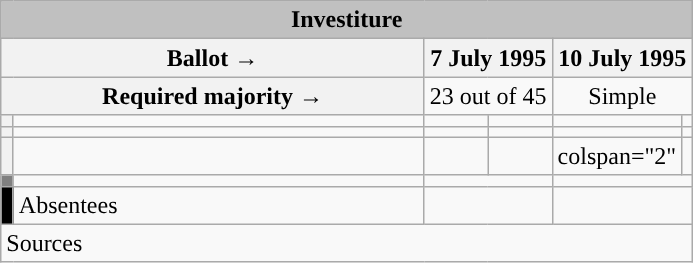<table class="wikitable" style="text-align:center;">
<tr bgcolor="#E9E9E9">
<td colspan="6" align="center" bgcolor="#C0C0C0"><strong>Investiture</strong></td>
</tr>
<tr>
<th colspan="2" width="275px">Ballot →</th>
<th colspan="2">7 July 1995</th>
<th colspan="2">10 July 1995</th>
</tr>
<tr>
<th colspan="2">Required majority →</th>
<td colspan="2">23 out of 45</td>
<td colspan="2">Simple</td>
</tr>
<tr>
<th width="1px" style="background:"></th>
<td align="left"></td>
<td></td>
<td></td>
<td></td>
<td></td>
</tr>
<tr>
<th style="color:inherit;background:"></th>
<td align="left"></td>
<td></td>
<td></td>
<td></td>
<td></td>
</tr>
<tr>
<th style="color:inherit;background:"></th>
<td align="left"></td>
<td></td>
<td></td>
<td>colspan="2" </td>
</tr>
<tr>
<th style="color:inherit;background:gray;"></th>
<td align="left"></td>
<td colspan="2"></td>
<td colspan="2"></td>
</tr>
<tr>
<th style="color:inherit;background:black;"></th>
<td align="left"><span>Absentees</span></td>
<td colspan="2"></td>
<td colspan="2"></td>
</tr>
<tr>
<td align="left" colspan="6">Sources</td>
</tr>
</table>
